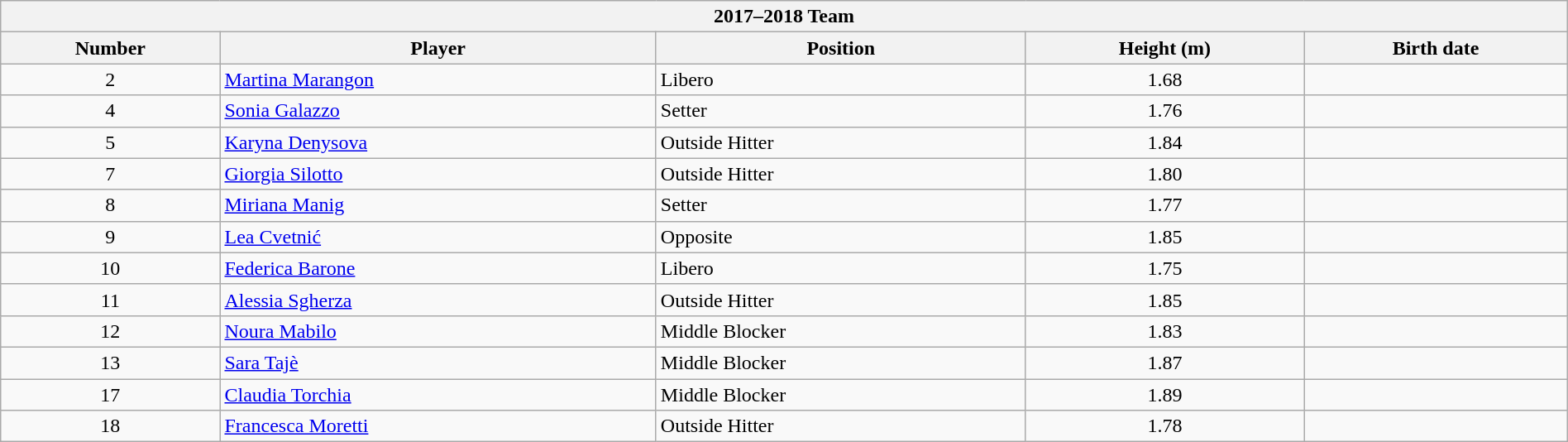<table class="wikitable collapsible collapsed" style="width:100%;">
<tr>
<th colspan=5><strong>2017–2018 Team</strong></th>
</tr>
<tr>
<th>Number</th>
<th>Player</th>
<th>Position</th>
<th>Height (m)</th>
<th>Birth date</th>
</tr>
<tr>
<td align=center>2</td>
<td> <a href='#'>Martina Marangon</a></td>
<td>Libero</td>
<td align=center>1.68</td>
<td></td>
</tr>
<tr>
<td align=center>4</td>
<td> <a href='#'>Sonia Galazzo</a></td>
<td>Setter</td>
<td align=center>1.76</td>
<td></td>
</tr>
<tr>
<td align=center>5</td>
<td> <a href='#'>Karyna Denysova</a></td>
<td>Outside Hitter</td>
<td align=center>1.84</td>
<td></td>
</tr>
<tr>
<td align=center>7</td>
<td> <a href='#'>Giorgia Silotto</a></td>
<td>Outside Hitter</td>
<td align=center>1.80</td>
<td></td>
</tr>
<tr>
<td align=center>8</td>
<td> <a href='#'>Miriana Manig</a></td>
<td>Setter</td>
<td align=center>1.77</td>
<td></td>
</tr>
<tr>
<td align=center>9</td>
<td> <a href='#'>Lea Cvetnić</a></td>
<td>Opposite</td>
<td align=center>1.85</td>
<td></td>
</tr>
<tr>
<td align=center>10</td>
<td> <a href='#'>Federica Barone</a></td>
<td>Libero</td>
<td align=center>1.75</td>
<td></td>
</tr>
<tr>
<td align=center>11</td>
<td> <a href='#'>Alessia Sgherza</a></td>
<td>Outside Hitter</td>
<td align=center>1.85</td>
<td></td>
</tr>
<tr>
<td align=center>12</td>
<td> <a href='#'>Noura Mabilo</a></td>
<td>Middle Blocker</td>
<td align=center>1.83</td>
<td></td>
</tr>
<tr>
<td align=center>13</td>
<td> <a href='#'>Sara Tajè</a></td>
<td>Middle Blocker</td>
<td align=center>1.87</td>
<td></td>
</tr>
<tr>
<td align=center>17</td>
<td> <a href='#'>Claudia Torchia</a></td>
<td>Middle Blocker</td>
<td align=center>1.89</td>
<td></td>
</tr>
<tr>
<td align=center>18</td>
<td> <a href='#'>Francesca Moretti</a></td>
<td>Outside Hitter</td>
<td align=center>1.78</td>
<td></td>
</tr>
</table>
